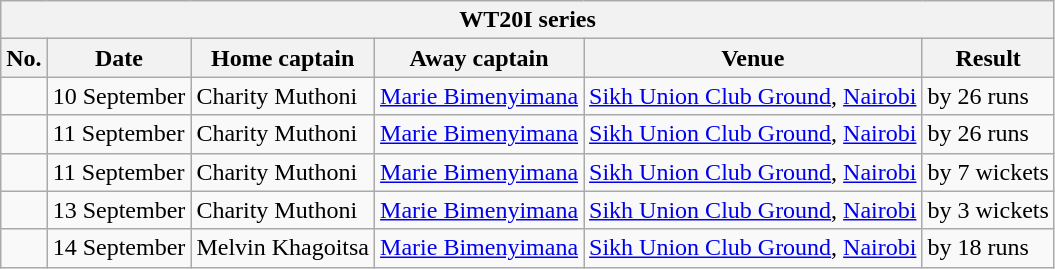<table class="wikitable">
<tr>
<th colspan="6">WT20I series</th>
</tr>
<tr>
<th>No.</th>
<th>Date</th>
<th>Home captain</th>
<th>Away captain</th>
<th>Venue</th>
<th>Result</th>
</tr>
<tr>
<td></td>
<td>10 September</td>
<td>Charity Muthoni</td>
<td><a href='#'>Marie Bimenyimana</a></td>
<td><a href='#'>Sikh Union Club Ground</a>, <a href='#'>Nairobi</a></td>
<td> by 26 runs</td>
</tr>
<tr>
<td></td>
<td>11 September</td>
<td>Charity Muthoni</td>
<td><a href='#'>Marie Bimenyimana</a></td>
<td><a href='#'>Sikh Union Club Ground</a>, <a href='#'>Nairobi</a></td>
<td> by 26 runs</td>
</tr>
<tr>
<td></td>
<td>11 September</td>
<td>Charity Muthoni</td>
<td><a href='#'>Marie Bimenyimana</a></td>
<td><a href='#'>Sikh Union Club Ground</a>, <a href='#'>Nairobi</a></td>
<td> by 7 wickets</td>
</tr>
<tr>
<td></td>
<td>13 September</td>
<td>Charity Muthoni</td>
<td><a href='#'>Marie Bimenyimana</a></td>
<td><a href='#'>Sikh Union Club Ground</a>, <a href='#'>Nairobi</a></td>
<td> by 3 wickets</td>
</tr>
<tr>
<td></td>
<td>14 September</td>
<td>Melvin Khagoitsa</td>
<td><a href='#'>Marie Bimenyimana</a></td>
<td><a href='#'>Sikh Union Club Ground</a>, <a href='#'>Nairobi</a></td>
<td> by 18 runs</td>
</tr>
</table>
